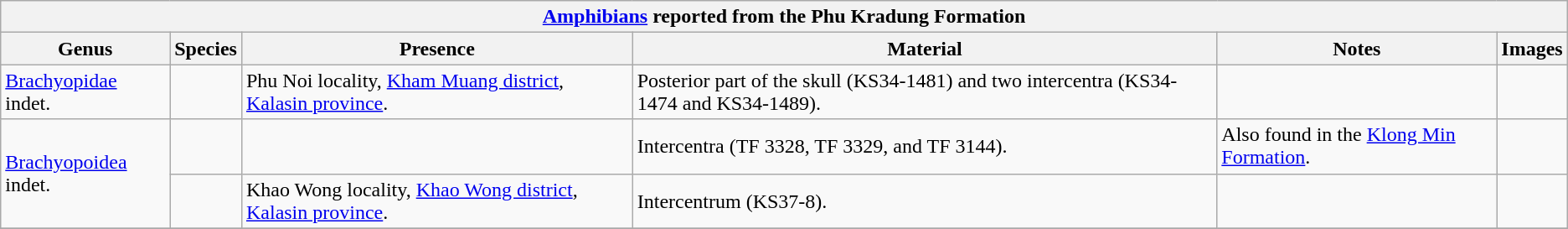<table class="wikitable" align="center">
<tr>
<th colspan="6" align="center"><strong><a href='#'>Amphibians</a> reported from the Phu Kradung Formation</strong></th>
</tr>
<tr>
<th>Genus</th>
<th>Species</th>
<th>Presence</th>
<th><strong>Material</strong></th>
<th>Notes</th>
<th>Images</th>
</tr>
<tr>
<td><a href='#'>Brachyopidae</a> indet.</td>
<td></td>
<td>Phu Noi locality, <a href='#'>Kham Muang district</a>, <a href='#'>Kalasin province</a>.</td>
<td>Posterior part of the skull (KS34-1481) and two intercentra (KS34-1474 and KS34-1489).</td>
<td></td>
<td></td>
</tr>
<tr>
<td rowspan=2><a href='#'>Brachyopoidea</a> indet.</td>
<td></td>
<td></td>
<td>Intercentra (TF 3328, TF 3329, and TF 3144).</td>
<td>Also found in the <a href='#'>Klong Min Formation</a>.</td>
<td></td>
</tr>
<tr>
<td></td>
<td>Khao Wong locality, <a href='#'>Khao Wong district</a>, <a href='#'>Kalasin province</a>.</td>
<td>Intercentrum (KS37-8).</td>
<td></td>
<td></td>
</tr>
<tr>
</tr>
</table>
